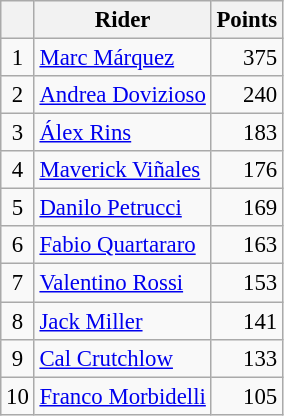<table class="wikitable" style="font-size: 95%;">
<tr>
<th></th>
<th>Rider</th>
<th>Points</th>
</tr>
<tr>
<td align=center>1</td>
<td> <a href='#'>Marc Márquez</a></td>
<td align=right>375</td>
</tr>
<tr>
<td align=center>2</td>
<td> <a href='#'>Andrea Dovizioso</a></td>
<td align=right>240</td>
</tr>
<tr>
<td align=center>3</td>
<td> <a href='#'>Álex Rins</a></td>
<td align=right>183</td>
</tr>
<tr>
<td align=center>4</td>
<td> <a href='#'>Maverick Viñales</a></td>
<td align=right>176</td>
</tr>
<tr>
<td align=center>5</td>
<td> <a href='#'>Danilo Petrucci</a></td>
<td align=right>169</td>
</tr>
<tr>
<td align=center>6</td>
<td> <a href='#'>Fabio Quartararo</a></td>
<td align=right>163</td>
</tr>
<tr>
<td align=center>7</td>
<td> <a href='#'>Valentino Rossi</a></td>
<td align=right>153</td>
</tr>
<tr>
<td align=center>8</td>
<td> <a href='#'>Jack Miller</a></td>
<td align=right>141</td>
</tr>
<tr>
<td align=center>9</td>
<td> <a href='#'>Cal Crutchlow</a></td>
<td align=right>133</td>
</tr>
<tr>
<td align=center>10</td>
<td> <a href='#'>Franco Morbidelli</a></td>
<td align=right>105</td>
</tr>
</table>
